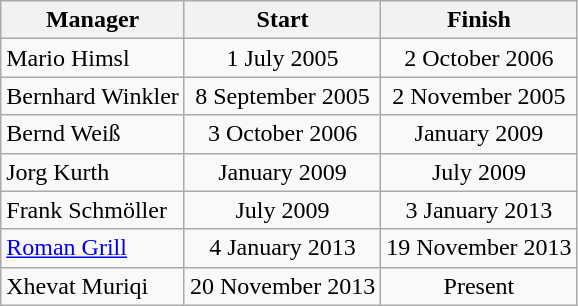<table class="wikitable">
<tr>
<th>Manager</th>
<th>Start</th>
<th>Finish</th>
</tr>
<tr align="center">
<td align="left">Mario Himsl</td>
<td>1 July 2005</td>
<td>2 October 2006</td>
</tr>
<tr align="center">
<td align="left">Bernhard Winkler</td>
<td>8 September 2005</td>
<td>2 November 2005</td>
</tr>
<tr align="center">
<td align="left">Bernd Weiß</td>
<td>3 October 2006</td>
<td>January 2009</td>
</tr>
<tr align="center">
<td align="left">Jorg Kurth</td>
<td>January 2009</td>
<td>July 2009</td>
</tr>
<tr align="center">
<td align="left">Frank Schmöller</td>
<td>July 2009</td>
<td>3 January 2013</td>
</tr>
<tr align="center">
<td align="left"><a href='#'>Roman Grill</a></td>
<td>4 January 2013</td>
<td>19 November 2013</td>
</tr>
<tr align="center">
<td align="left">Xhevat Muriqi</td>
<td>20 November 2013</td>
<td>Present</td>
</tr>
</table>
